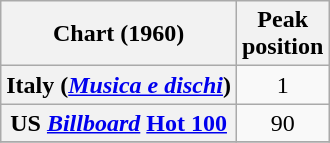<table class="wikitable sortable plainrowheaders">
<tr>
<th>Chart (1960)</th>
<th>Peak<br>position</th>
</tr>
<tr>
<th scope="row">Italy (<em><a href='#'>Musica e dischi</a></em>)</th>
<td style="text-align:center;">1</td>
</tr>
<tr>
<th scope="row">US <em><a href='#'>Billboard</a></em> <a href='#'>Hot 100</a></th>
<td style="text-align:center;">90</td>
</tr>
<tr>
</tr>
</table>
